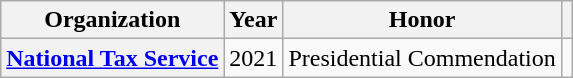<table class="wikitable plainrowheaders">
<tr>
<th scope="col">Organization</th>
<th scope="col">Year</th>
<th scope="col">Honor</th>
<th scope="col" class="unsortable"></th>
</tr>
<tr>
<th scope="row"><a href='#'>National Tax Service</a></th>
<td style="text-align:center">2021</td>
<td>Presidential Commendation</td>
<td style="text-align:center"></td>
</tr>
</table>
